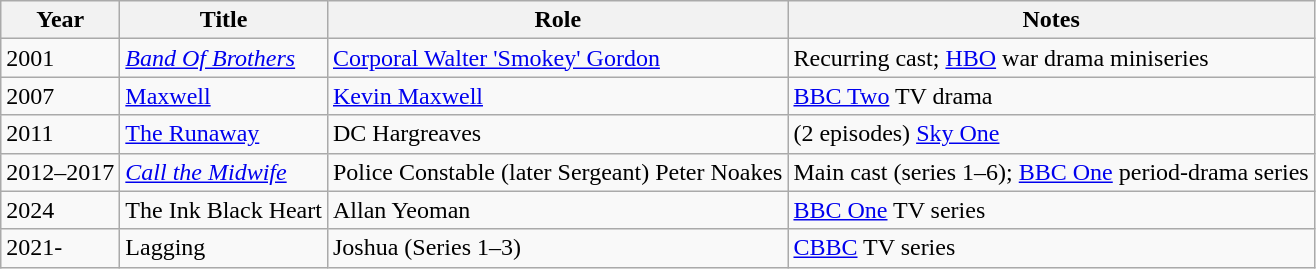<table class="wikitable sortable">
<tr>
<th>Year</th>
<th>Title</th>
<th>Role</th>
<th class="unsortable">Notes</th>
</tr>
<tr>
<td>2001</td>
<td><em><a href='#'>Band Of Brothers</a></em></td>
<td><a href='#'>Corporal Walter 'Smokey' Gordon</a></td>
<td>Recurring cast; <a href='#'>HBO</a> war drama miniseries</td>
</tr>
<tr>
<td>2007</td>
<td><a href='#'>Maxwell</a></td>
<td><a href='#'>Kevin Maxwell</a></td>
<td><a href='#'>BBC Two</a> TV drama</td>
</tr>
<tr>
<td>2011</td>
<td><a href='#'>The Runaway</a></td>
<td>DC Hargreaves</td>
<td>(2 episodes) <a href='#'>Sky One</a></td>
</tr>
<tr>
<td>2012–2017</td>
<td><em><a href='#'>Call the Midwife</a></em></td>
<td>Police Constable (later Sergeant) Peter Noakes</td>
<td>Main cast (series 1–6); <a href='#'>BBC One</a> period-drama series</td>
</tr>
<tr>
<td>2024</td>
<td>The Ink Black Heart</td>
<td>Allan Yeoman</td>
<td><a href='#'>BBC One</a> TV series</td>
</tr>
<tr>
<td>2021-</td>
<td>Lagging</td>
<td>Joshua (Series 1–3)</td>
<td><a href='#'>CBBC</a> TV series</td>
</tr>
</table>
